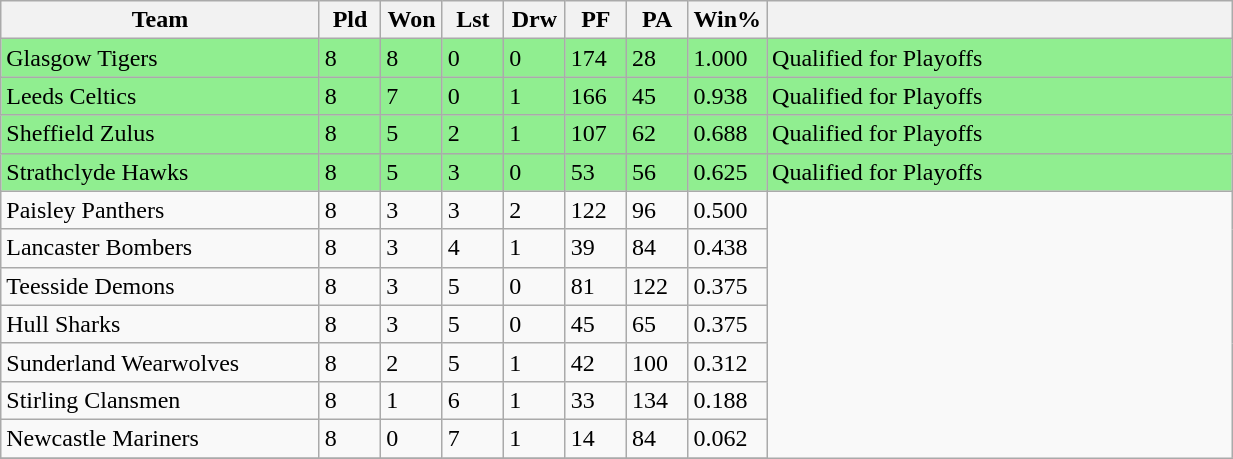<table class="wikitable" width=65%">
<tr>
<th width=26%>Team</th>
<th width=5%>Pld</th>
<th width=5%>Won</th>
<th width=5%>Lst</th>
<th width=5%>Drw</th>
<th width=5%>PF</th>
<th width=5%>PA</th>
<th width=6%>Win%</th>
<th width=38%></th>
</tr>
<tr style="background:lightgreen">
<td>Glasgow Tigers</td>
<td>8</td>
<td>8</td>
<td>0</td>
<td>0</td>
<td>174</td>
<td>28</td>
<td>1.000</td>
<td>Qualified for Playoffs</td>
</tr>
<tr style="background:lightgreen">
<td>Leeds Celtics</td>
<td>8</td>
<td>7</td>
<td>0</td>
<td>1</td>
<td>166</td>
<td>45</td>
<td>0.938</td>
<td>Qualified for Playoffs</td>
</tr>
<tr style="background:lightgreen">
<td>Sheffield Zulus</td>
<td>8</td>
<td>5</td>
<td>2</td>
<td>1</td>
<td>107</td>
<td>62</td>
<td>0.688</td>
<td>Qualified for Playoffs</td>
</tr>
<tr style="background:lightgreen">
<td>Strathclyde Hawks</td>
<td>8</td>
<td>5</td>
<td>3</td>
<td>0</td>
<td>53</td>
<td>56</td>
<td>0.625</td>
<td>Qualified for Playoffs</td>
</tr>
<tr>
<td>Paisley Panthers</td>
<td>8</td>
<td>3</td>
<td>3</td>
<td>2</td>
<td>122</td>
<td>96</td>
<td>0.500</td>
</tr>
<tr>
<td>Lancaster Bombers</td>
<td>8</td>
<td>3</td>
<td>4</td>
<td>1</td>
<td>39</td>
<td>84</td>
<td>0.438</td>
</tr>
<tr>
<td>Teesside Demons</td>
<td>8</td>
<td>3</td>
<td>5</td>
<td>0</td>
<td>81</td>
<td>122</td>
<td>0.375</td>
</tr>
<tr>
<td>Hull Sharks</td>
<td>8</td>
<td>3</td>
<td>5</td>
<td>0</td>
<td>45</td>
<td>65</td>
<td>0.375</td>
</tr>
<tr>
<td>Sunderland Wearwolves</td>
<td>8</td>
<td>2</td>
<td>5</td>
<td>1</td>
<td>42</td>
<td>100</td>
<td>0.312</td>
</tr>
<tr>
<td>Stirling Clansmen</td>
<td>8</td>
<td>1</td>
<td>6</td>
<td>1</td>
<td>33</td>
<td>134</td>
<td>0.188</td>
</tr>
<tr>
<td>Newcastle Mariners</td>
<td>8</td>
<td>0</td>
<td>7</td>
<td>1</td>
<td>14</td>
<td>84</td>
<td>0.062</td>
</tr>
<tr>
</tr>
</table>
